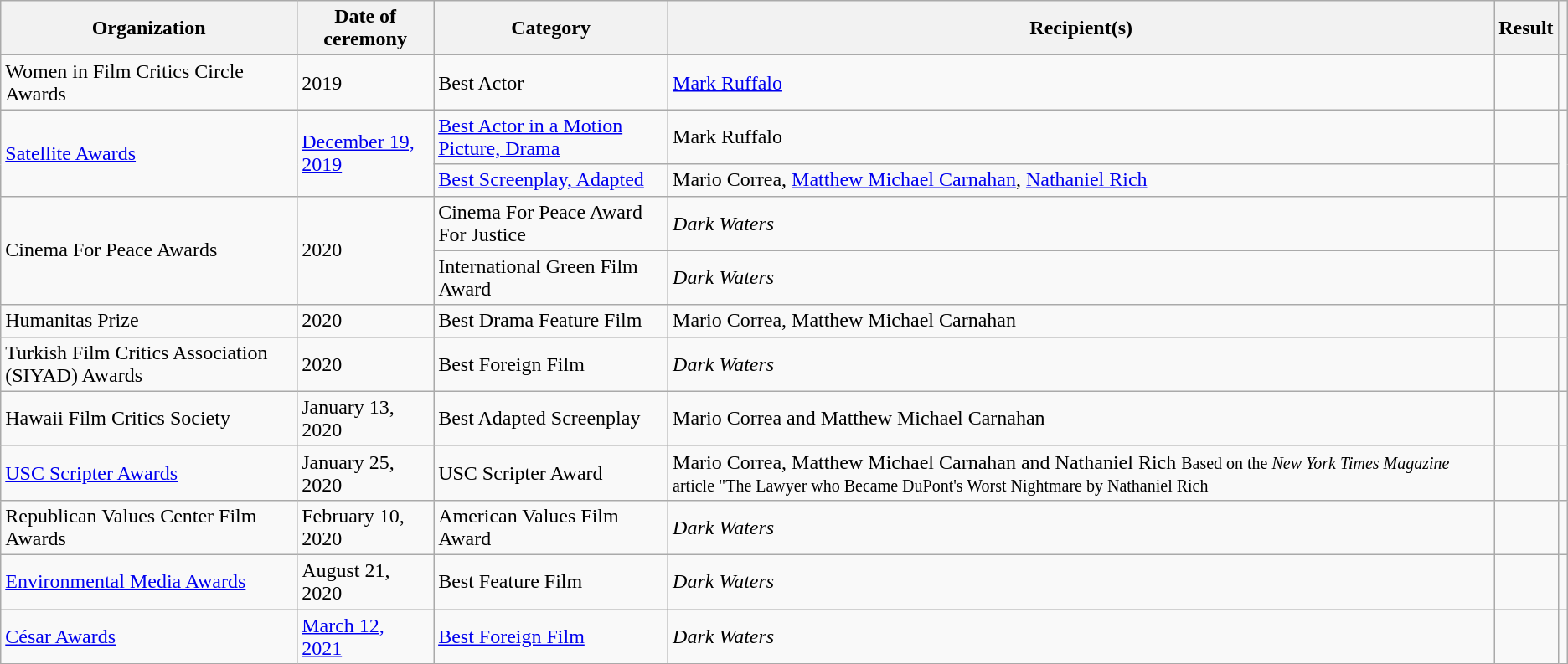<table class="wikitable sortable plainrowheaders">
<tr>
<th scope="col">Organization</th>
<th scope="col">Date of ceremony</th>
<th scope="col">Category</th>
<th scope="col">Recipient(s)</th>
<th scope="col">Result</th>
<th scope="col" class="unsortable"></th>
</tr>
<tr>
<td>Women in Film Critics Circle Awards</td>
<td>2019</td>
<td>Best Actor</td>
<td><a href='#'>Mark Ruffalo</a></td>
<td></td>
<td></td>
</tr>
<tr>
<td rowspan="2"><a href='#'>Satellite Awards</a></td>
<td rowspan="2"><a href='#'>December 19, 2019</a></td>
<td><a href='#'>Best Actor in a Motion Picture, Drama</a></td>
<td>Mark Ruffalo</td>
<td></td>
<td rowspan="2"></td>
</tr>
<tr>
<td><a href='#'>Best Screenplay, Adapted</a></td>
<td>Mario Correa, <a href='#'>Matthew Michael Carnahan</a>, <a href='#'>Nathaniel Rich</a></td>
<td></td>
</tr>
<tr>
<td rowspan="2">Cinema For Peace Awards</td>
<td rowspan="2">2020</td>
<td>Cinema For Peace Award For Justice</td>
<td><em>Dark Waters</em></td>
<td></td>
<td rowspan="2"></td>
</tr>
<tr>
<td>International Green Film Award</td>
<td><em>Dark Waters</em></td>
<td></td>
</tr>
<tr>
<td>Humanitas Prize</td>
<td>2020</td>
<td>Best Drama Feature Film</td>
<td>Mario Correa, Matthew Michael Carnahan</td>
<td></td>
<td></td>
</tr>
<tr>
<td>Turkish Film Critics Association (SIYAD) Awards</td>
<td>2020</td>
<td>Best Foreign Film</td>
<td><em>Dark Waters</em></td>
<td></td>
<td></td>
</tr>
<tr>
<td>Hawaii Film Critics Society</td>
<td>January 13, 2020</td>
<td>Best Adapted Screenplay</td>
<td>Mario Correa and Matthew Michael Carnahan</td>
<td></td>
<td></td>
</tr>
<tr>
<td><a href='#'>USC Scripter Awards</a></td>
<td>January 25, 2020</td>
<td>USC Scripter Award</td>
<td>Mario Correa, Matthew Michael Carnahan and Nathaniel Rich <small>Based on the <em>New York Times Magazine</em> article "The Lawyer who Became DuPont's Worst Nightmare by Nathaniel Rich</small></td>
<td></td>
<td></td>
</tr>
<tr>
<td>Republican Values Center Film Awards</td>
<td>February 10, 2020</td>
<td>American Values Film Award</td>
<td><em>Dark Waters</em></td>
<td></td>
<td></td>
</tr>
<tr>
<td><a href='#'>Environmental Media Awards</a></td>
<td>August 21, 2020</td>
<td>Best Feature Film</td>
<td><em>Dark Waters</em></td>
<td></td>
<td></td>
</tr>
<tr>
<td><a href='#'>César Awards</a></td>
<td><a href='#'>March 12, 2021</a></td>
<td><a href='#'>Best Foreign Film</a></td>
<td><em>Dark Waters</em></td>
<td></td>
<td></td>
</tr>
</table>
